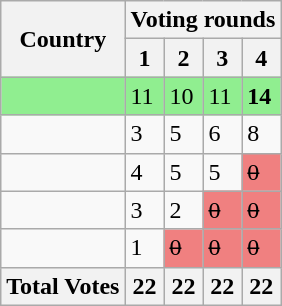<table class="wikitable">
<tr>
<th rowspan="2">Country</th>
<th colspan="4">Voting rounds</th>
</tr>
<tr>
<th>1</th>
<th>2</th>
<th>3</th>
<th>4</th>
</tr>
<tr bgcolor=#90EE90>
<td align=left><strong></strong></td>
<td>11</td>
<td>10</td>
<td>11</td>
<td><strong>14</strong></td>
</tr>
<tr>
<td align=left></td>
<td>3</td>
<td>5</td>
<td>6</td>
<td>8</td>
</tr>
<tr>
<td align=left></td>
<td>4</td>
<td>5</td>
<td>5</td>
<td bgcolor=#F08080><del>0</del></td>
</tr>
<tr>
<td align=left></td>
<td>3</td>
<td>2</td>
<td bgcolor=#F08080><del>0</del></td>
<td bgcolor=#F08080><del>0</del></td>
</tr>
<tr>
<td align=left></td>
<td>1</td>
<td bgcolor=#F08080><del>0</del></td>
<td bgcolor=#F08080><del>0</del></td>
<td bgcolor=#F08080><del>0</del></td>
</tr>
<tr>
<th align=left>Total Votes</th>
<th>22</th>
<th>22</th>
<th>22</th>
<th>22</th>
</tr>
</table>
